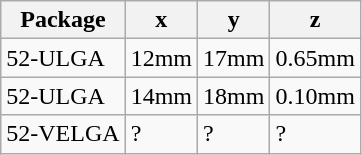<table class="wikitable sortable">
<tr>
<th>Package</th>
<th>x</th>
<th>y</th>
<th>z</th>
</tr>
<tr>
<td>52-ULGA</td>
<td>12mm</td>
<td>17mm</td>
<td>0.65mm</td>
</tr>
<tr>
<td>52-ULGA</td>
<td>14mm</td>
<td>18mm</td>
<td>0.10mm</td>
</tr>
<tr>
<td>52-VELGA</td>
<td>?</td>
<td>?</td>
<td>?</td>
</tr>
</table>
